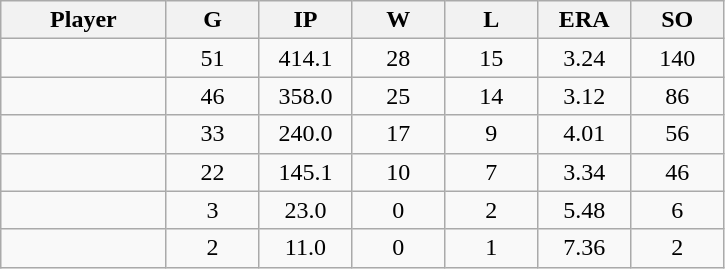<table class="wikitable sortable">
<tr>
<th bgcolor="#DDDDFF" width="16%">Player</th>
<th bgcolor="#DDDDFF" width="9%">G</th>
<th bgcolor="#DDDDFF" width="9%">IP</th>
<th bgcolor="#DDDDFF" width="9%">W</th>
<th bgcolor="#DDDDFF" width="9%">L</th>
<th bgcolor="#DDDDFF" width="9%">ERA</th>
<th bgcolor="#DDDDFF" width="9%">SO</th>
</tr>
<tr align="center">
<td></td>
<td>51</td>
<td>414.1</td>
<td>28</td>
<td>15</td>
<td>3.24</td>
<td>140</td>
</tr>
<tr align="center">
<td></td>
<td>46</td>
<td>358.0</td>
<td>25</td>
<td>14</td>
<td>3.12</td>
<td>86</td>
</tr>
<tr align="center">
<td></td>
<td>33</td>
<td>240.0</td>
<td>17</td>
<td>9</td>
<td>4.01</td>
<td>56</td>
</tr>
<tr align="center">
<td></td>
<td>22</td>
<td>145.1</td>
<td>10</td>
<td>7</td>
<td>3.34</td>
<td>46</td>
</tr>
<tr align="center">
<td></td>
<td>3</td>
<td>23.0</td>
<td>0</td>
<td>2</td>
<td>5.48</td>
<td>6</td>
</tr>
<tr align="center">
<td></td>
<td>2</td>
<td>11.0</td>
<td>0</td>
<td>1</td>
<td>7.36</td>
<td>2</td>
</tr>
</table>
